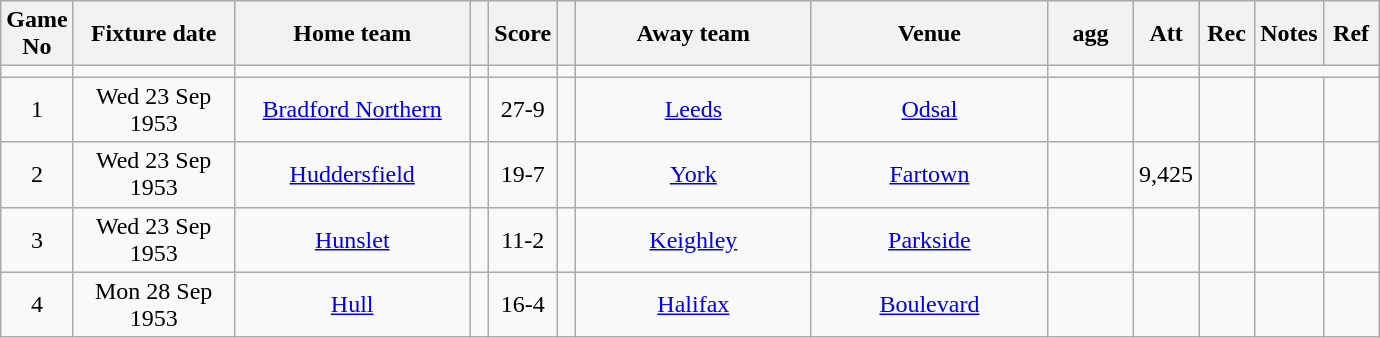<table class="wikitable" style="text-align:center;">
<tr>
<th width=20 abbr="No">Game No</th>
<th width=100 abbr="Date">Fixture date</th>
<th width=150 abbr="Home team">Home team</th>
<th width=5 abbr="space"></th>
<th width=20 abbr="Score">Score</th>
<th width=5 abbr="space"></th>
<th width=150 abbr="Away team">Away team</th>
<th width=150 abbr="Venue">Venue</th>
<th width=50 abbr="agg">agg</th>
<th width=30 abbr="Att">Att</th>
<th width=30 abbr="Rec">Rec</th>
<th width=20 abbr="Notes">Notes</th>
<th width=30 abbr="Ref">Ref</th>
</tr>
<tr>
<td></td>
<td></td>
<td></td>
<td></td>
<td></td>
<td></td>
<td></td>
<td></td>
<td></td>
<td></td>
<td></td>
</tr>
<tr>
<td>1</td>
<td>Wed 23 Sep 1953</td>
<td><a href='#'>Bradford Northern</a></td>
<td></td>
<td>27-9</td>
<td></td>
<td><a href='#'>Leeds</a></td>
<td><a href='#'>Odsal</a></td>
<td></td>
<td></td>
<td></td>
<td></td>
<td></td>
</tr>
<tr>
<td>2</td>
<td>Wed 23 Sep 1953</td>
<td><a href='#'>Huddersfield</a></td>
<td></td>
<td>19-7</td>
<td></td>
<td><a href='#'>York</a></td>
<td><a href='#'>Fartown</a></td>
<td></td>
<td>9,425</td>
<td></td>
<td></td>
<td></td>
</tr>
<tr>
<td>3</td>
<td>Wed 23 Sep 1953</td>
<td><a href='#'>Hunslet</a></td>
<td></td>
<td>11-2</td>
<td></td>
<td><a href='#'>Keighley</a></td>
<td><a href='#'>Parkside</a></td>
<td></td>
<td></td>
<td></td>
<td></td>
<td></td>
</tr>
<tr>
<td>4</td>
<td>Mon 28 Sep 1953</td>
<td><a href='#'>Hull</a></td>
<td></td>
<td>16-4</td>
<td></td>
<td><a href='#'>Halifax</a></td>
<td><a href='#'>Boulevard</a></td>
<td></td>
<td></td>
<td></td>
<td></td>
<td></td>
</tr>
</table>
